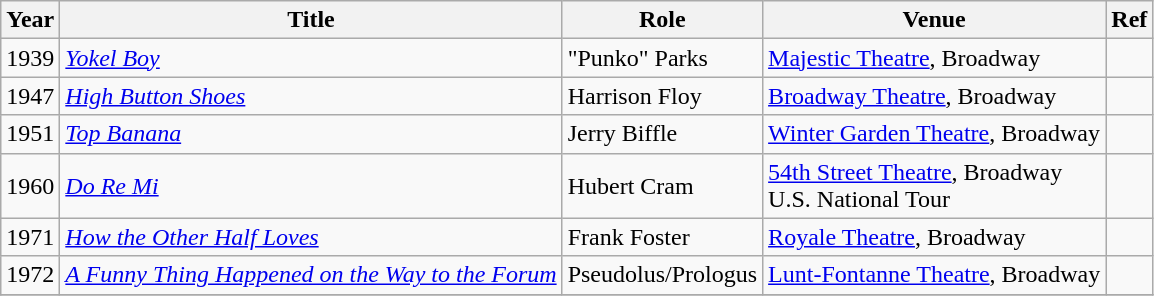<table class=wikitable>
<tr>
<th>Year</th>
<th>Title</th>
<th>Role</th>
<th>Venue</th>
<th>Ref</th>
</tr>
<tr>
<td>1939</td>
<td><em><a href='#'>Yokel Boy</a></em></td>
<td>"Punko" Parks</td>
<td><a href='#'>Majestic Theatre</a>, Broadway</td>
<td></td>
</tr>
<tr>
<td>1947</td>
<td><em><a href='#'>High Button Shoes</a></em></td>
<td>Harrison Floy</td>
<td><a href='#'>Broadway Theatre</a>, Broadway</td>
<td></td>
</tr>
<tr>
<td>1951</td>
<td><em><a href='#'>Top Banana</a></em></td>
<td>Jerry Biffle</td>
<td><a href='#'>Winter Garden Theatre</a>, Broadway</td>
<td></td>
</tr>
<tr>
<td>1960</td>
<td><em><a href='#'>Do Re Mi</a></em></td>
<td>Hubert Cram</td>
<td><a href='#'>54th Street Theatre</a>, Broadway <br> U.S. National Tour</td>
<td></td>
</tr>
<tr>
<td>1971</td>
<td><em><a href='#'>How the Other Half Loves</a></em></td>
<td>Frank Foster</td>
<td><a href='#'>Royale Theatre</a>, Broadway</td>
<td></td>
</tr>
<tr>
<td>1972</td>
<td><em><a href='#'>A Funny Thing Happened on the Way to the Forum</a></em></td>
<td>Pseudolus/Prologus</td>
<td><a href='#'>Lunt-Fontanne Theatre</a>, Broadway</td>
<td></td>
</tr>
<tr>
</tr>
</table>
